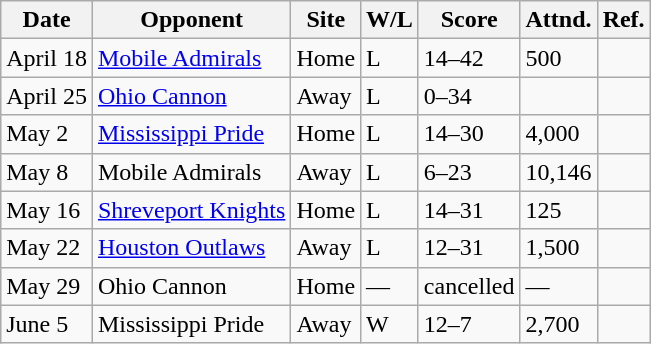<table class="wikitable">
<tr>
<th>Date</th>
<th>Opponent</th>
<th>Site</th>
<th>W/L</th>
<th>Score</th>
<th>Attnd.</th>
<th>Ref.</th>
</tr>
<tr>
<td>April 18</td>
<td><a href='#'>Mobile Admirals</a></td>
<td>Home</td>
<td>L</td>
<td>14–42</td>
<td>500</td>
<td></td>
</tr>
<tr>
<td>April 25</td>
<td><a href='#'>Ohio Cannon</a></td>
<td>Away</td>
<td>L</td>
<td>0–34</td>
<td></td>
<td></td>
</tr>
<tr>
<td>May 2</td>
<td><a href='#'>Mississippi Pride</a></td>
<td>Home</td>
<td>L</td>
<td>14–30</td>
<td>4,000</td>
<td></td>
</tr>
<tr>
<td>May 8</td>
<td>Mobile Admirals</td>
<td>Away</td>
<td>L</td>
<td>6–23</td>
<td>10,146</td>
<td></td>
</tr>
<tr>
<td>May 16</td>
<td><a href='#'>Shreveport Knights</a></td>
<td>Home</td>
<td>L</td>
<td>14–31</td>
<td>125</td>
<td></td>
</tr>
<tr>
<td>May 22</td>
<td><a href='#'>Houston Outlaws</a></td>
<td>Away</td>
<td>L</td>
<td>12–31</td>
<td>1,500</td>
<td></td>
</tr>
<tr>
<td>May 29</td>
<td>Ohio Cannon</td>
<td>Home</td>
<td>—</td>
<td>cancelled</td>
<td>—</td>
<td></td>
</tr>
<tr>
<td>June 5</td>
<td>Mississippi Pride</td>
<td>Away</td>
<td>W</td>
<td>12–7</td>
<td>2,700</td>
<td></td>
</tr>
</table>
